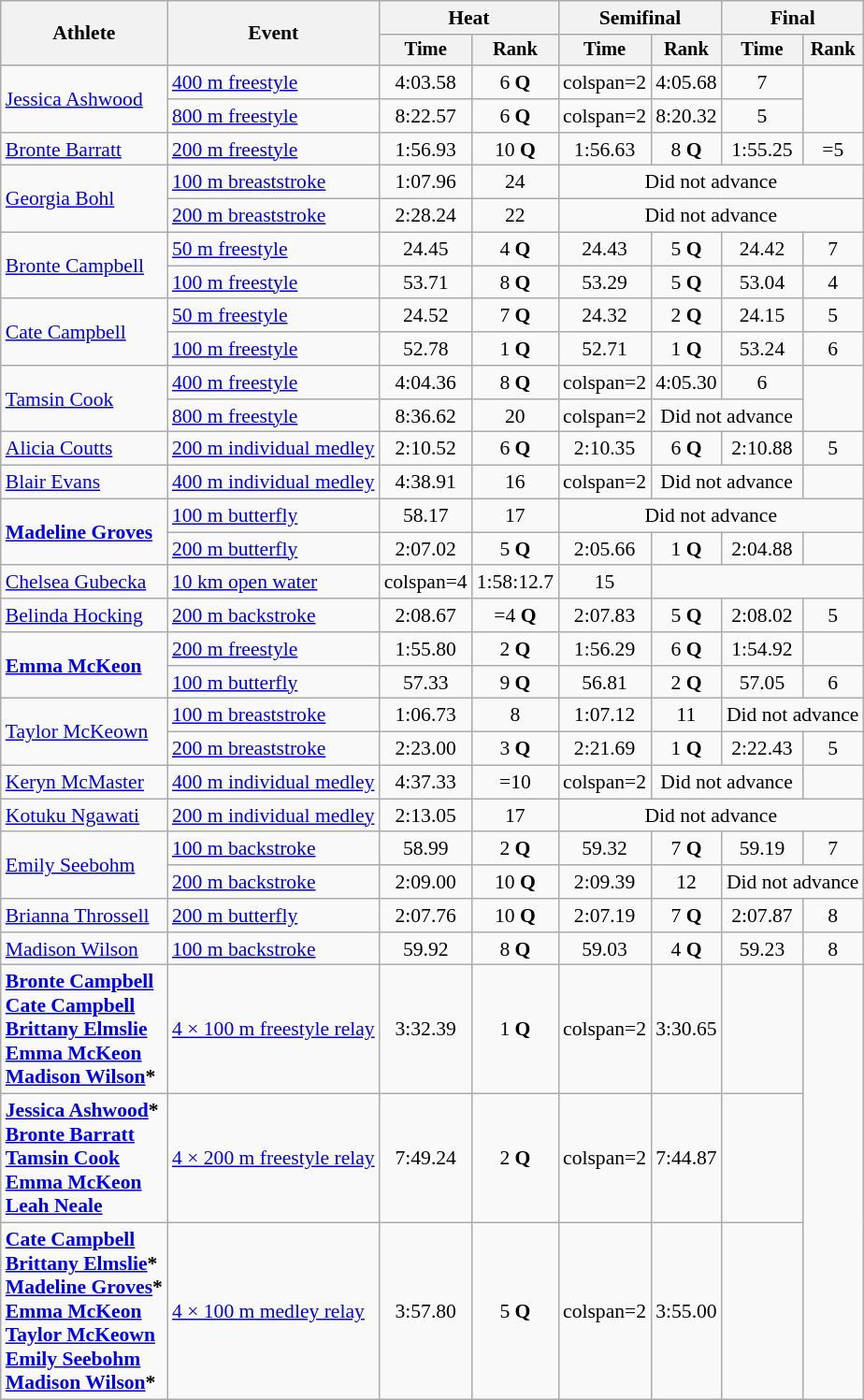<table class=wikitable style="font-size:90%">
<tr>
<th rowspan="2">Athlete</th>
<th rowspan="2">Event</th>
<th colspan="2">Heat</th>
<th colspan="2">Semifinal</th>
<th colspan="2">Final</th>
</tr>
<tr style="font-size:95%">
<th>Time</th>
<th>Rank</th>
<th>Time</th>
<th>Rank</th>
<th>Time</th>
<th>Rank</th>
</tr>
<tr align=center>
<td align=left rowspan=2><a href='#'>Jessica Ashwood</a></td>
<td align=left><a href='#'>400 m freestyle</a></td>
<td>4:03.58</td>
<td>6 <strong>Q</strong></td>
<td>colspan=2 </td>
<td>4:05.68</td>
<td>7</td>
</tr>
<tr align=center>
<td align=left><a href='#'>800 m freestyle</a></td>
<td>8:22.57</td>
<td>6 <strong>Q</strong></td>
<td>colspan=2 </td>
<td>8:20.32</td>
<td>5</td>
</tr>
<tr align=center>
<td align=left><a href='#'>Bronte Barratt</a></td>
<td align=left><a href='#'>200 m freestyle</a></td>
<td>1:56.93</td>
<td>10 <strong>Q</strong></td>
<td>1:56.63</td>
<td>8 <strong>Q</strong></td>
<td>1:55.25</td>
<td>=5</td>
</tr>
<tr align=center>
<td align=left rowspan=2><a href='#'>Georgia Bohl</a></td>
<td align=left><a href='#'>100 m breaststroke</a></td>
<td>1:07.96</td>
<td>24</td>
<td colspan=4>Did not advance</td>
</tr>
<tr align=center>
<td align=left><a href='#'>200 m breaststroke</a></td>
<td>2:28.24</td>
<td>22</td>
<td colspan=4>Did not advance</td>
</tr>
<tr align=center>
<td align=left rowspan=2><a href='#'>Bronte Campbell</a></td>
<td align=left><a href='#'>50 m freestyle</a></td>
<td>24.45</td>
<td>4 <strong>Q</strong></td>
<td>24.43</td>
<td>5 <strong>Q</strong></td>
<td>24.42</td>
<td>7</td>
</tr>
<tr align=center>
<td align=left><a href='#'>100 m freestyle</a></td>
<td>53.71</td>
<td>8 <strong>Q</strong></td>
<td>53.29</td>
<td>5 <strong>Q</strong></td>
<td>53.04</td>
<td>4</td>
</tr>
<tr align=center>
<td align=left rowspan=2><a href='#'>Cate Campbell</a></td>
<td align=left><a href='#'>50 m freestyle</a></td>
<td>24.52</td>
<td>7 <strong>Q</strong></td>
<td>24.32</td>
<td>2 <strong>Q</strong></td>
<td>24.15</td>
<td>5</td>
</tr>
<tr align=center>
<td align=left><a href='#'>100 m freestyle</a></td>
<td>52.78 </td>
<td>1 <strong>Q</strong></td>
<td>52.71 </td>
<td>1 <strong>Q</strong></td>
<td>53.24</td>
<td>6</td>
</tr>
<tr align=center>
<td align=left rowspan=2><a href='#'>Tamsin Cook</a></td>
<td align=left><a href='#'>400 m freestyle</a></td>
<td>4:04.36</td>
<td>8 <strong>Q</strong></td>
<td>colspan=2 </td>
<td>4:05.30</td>
<td>6</td>
</tr>
<tr align=center>
<td align=left><a href='#'>800 m freestyle</a></td>
<td>8:36.62</td>
<td>20</td>
<td>colspan=2 </td>
<td colspan=2>Did not advance</td>
</tr>
<tr align=center>
<td align=left><a href='#'>Alicia Coutts</a></td>
<td align=left><a href='#'>200 m individual medley</a></td>
<td>2:10.52</td>
<td>6 <strong>Q</strong></td>
<td>2:10.35</td>
<td>6 <strong>Q</strong></td>
<td>2:10.88</td>
<td>5</td>
</tr>
<tr align=center>
<td align=left><a href='#'>Blair Evans</a></td>
<td align=left><a href='#'>400 m individual medley</a></td>
<td>4:38.91</td>
<td>16</td>
<td>colspan=2 </td>
<td colspan=2>Did not advance</td>
</tr>
<tr align=center>
<td align=left rowspan=2><strong><a href='#'>Madeline Groves</a></strong></td>
<td align=left><a href='#'>100 m butterfly</a></td>
<td>58.17</td>
<td>17</td>
<td colspan=4>Did not advance</td>
</tr>
<tr align=center>
<td align=left><a href='#'>200 m butterfly</a></td>
<td>2:07.02</td>
<td>5 <strong>Q</strong></td>
<td>2:05.66</td>
<td>1 <strong>Q</strong></td>
<td>2:04.88</td>
<td></td>
</tr>
<tr align=center>
<td align=left><a href='#'>Chelsea Gubecka</a></td>
<td align=left><a href='#'>10 km open water</a></td>
<td>colspan=4 </td>
<td>1:58:12.7</td>
<td>15</td>
</tr>
<tr align=center>
<td align=left><a href='#'>Belinda Hocking</a></td>
<td align=left><a href='#'>200 m backstroke</a></td>
<td>2:08.67</td>
<td>=4 <strong>Q</strong></td>
<td>2:07.83</td>
<td>5 <strong>Q</strong></td>
<td>2:08.02</td>
<td>5</td>
</tr>
<tr align=center>
<td align=left rowspan=2><strong><a href='#'>Emma McKeon</a></strong></td>
<td align=left><a href='#'>200 m freestyle</a></td>
<td>1:55.80</td>
<td>2 <strong>Q</strong></td>
<td>1:56.29</td>
<td>6 <strong>Q</strong></td>
<td>1:54.92</td>
<td></td>
</tr>
<tr align=center>
<td align=left><a href='#'>100 m butterfly</a></td>
<td>57.33</td>
<td>9 <strong>Q</strong></td>
<td>56.81</td>
<td>2 <strong>Q</strong></td>
<td>57.05</td>
<td>6</td>
</tr>
<tr align=center>
<td align=left rowspan=2><a href='#'>Taylor McKeown</a></td>
<td align=left><a href='#'>100 m breaststroke</a></td>
<td>1:06.73</td>
<td>8</td>
<td>1:07.12</td>
<td>11</td>
<td colspan=2>Did not advance</td>
</tr>
<tr align=center>
<td align=left><a href='#'>200 m breaststroke</a></td>
<td>2:23.00</td>
<td>3 <strong>Q</strong></td>
<td>2:21.69</td>
<td>1 <strong>Q</strong></td>
<td>2:22.43</td>
<td>5</td>
</tr>
<tr align=center>
<td align=left><a href='#'>Keryn McMaster</a></td>
<td align=left><a href='#'>400 m individual medley</a></td>
<td>4:37.33</td>
<td>=10</td>
<td>colspan=2 </td>
<td colspan=2>Did not advance</td>
</tr>
<tr align=center>
<td align=left><a href='#'>Kotuku Ngawati</a></td>
<td align=left><a href='#'>200 m individual medley</a></td>
<td>2:13.05</td>
<td>17</td>
<td colspan=4>Did not advance</td>
</tr>
<tr align=center>
<td align=left rowspan=2><a href='#'>Emily Seebohm</a></td>
<td align=left><a href='#'>100 m backstroke</a></td>
<td>58.99</td>
<td>2 <strong>Q</strong></td>
<td>59.32</td>
<td>7 <strong>Q</strong></td>
<td>59.19</td>
<td>7</td>
</tr>
<tr align=center>
<td align=left><a href='#'>200 m backstroke</a></td>
<td>2:09.00</td>
<td>10 <strong>Q</strong></td>
<td>2:09.39</td>
<td>12</td>
<td colspan=2>Did not advance</td>
</tr>
<tr align=center>
<td align=left><a href='#'>Brianna Throssell</a></td>
<td align=left><a href='#'>200 m butterfly</a></td>
<td>2:07.76</td>
<td>10 <strong>Q</strong></td>
<td>2:07.19</td>
<td>7 <strong>Q</strong></td>
<td>2:07.87</td>
<td>8</td>
</tr>
<tr align=center>
<td align=left><a href='#'>Madison Wilson</a></td>
<td align=left><a href='#'>100 m backstroke</a></td>
<td>59.92</td>
<td>8 <strong>Q</strong></td>
<td>59.03</td>
<td>4 <strong>Q</strong></td>
<td>59.23</td>
<td>8</td>
</tr>
<tr align=center>
<td align=left><strong><a href='#'>Bronte Campbell</a><br><a href='#'>Cate Campbell</a><br><a href='#'>Brittany Elmslie</a><br><a href='#'>Emma McKeon</a><br><a href='#'>Madison Wilson</a>*</strong></td>
<td align=left><a href='#'>4 × 100 m freestyle relay</a></td>
<td>3:32.39 </td>
<td>1 <strong>Q</strong></td>
<td>colspan=2 </td>
<td>3:30.65 </td>
<td></td>
</tr>
<tr align=center>
<td align=left><strong><a href='#'>Jessica Ashwood</a>*<br><a href='#'>Bronte Barratt</a><br><a href='#'>Tamsin Cook</a><br><a href='#'>Emma McKeon</a><br><a href='#'>Leah Neale</a></strong></td>
<td align=left><a href='#'>4 × 200 m freestyle relay</a></td>
<td>7:49.24</td>
<td>2 <strong>Q</strong></td>
<td>colspan=2 </td>
<td>7:44.87</td>
<td></td>
</tr>
<tr align=center>
<td align=left><strong><a href='#'>Cate Campbell</a><br><a href='#'>Brittany Elmslie</a>*<br><a href='#'>Madeline Groves</a>*<br><a href='#'>Emma McKeon</a><br><a href='#'>Taylor McKeown</a><br><a href='#'>Emily Seebohm</a><br><a href='#'>Madison Wilson</a>*</strong></td>
<td align=left><a href='#'>4 × 100 m medley relay</a></td>
<td>3:57.80</td>
<td>5 <strong>Q</strong></td>
<td>colspan=2 </td>
<td>3:55.00</td>
<td></td>
</tr>
</table>
